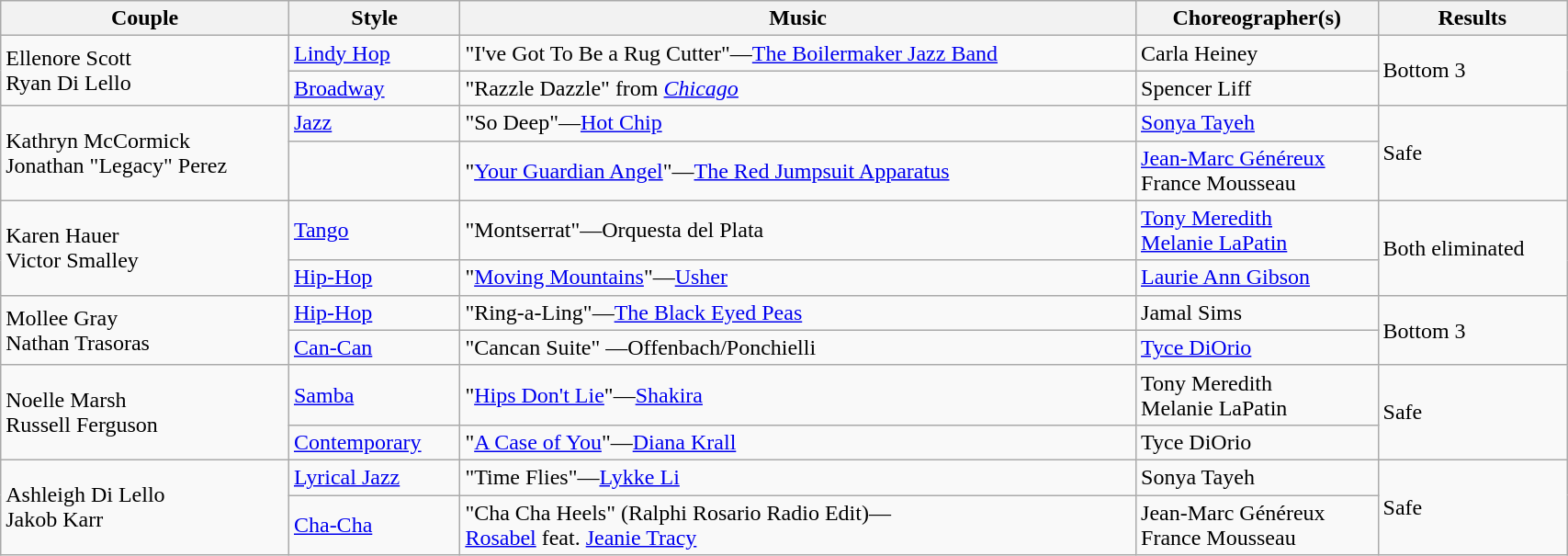<table class="wikitable" style="width:90%;">
<tr>
<th>Couple</th>
<th>Style</th>
<th>Music</th>
<th>Choreographer(s)</th>
<th>Results</th>
</tr>
<tr>
<td rowspan="2">Ellenore Scott<br>Ryan Di Lello</td>
<td><a href='#'>Lindy Hop</a></td>
<td>"I've Got To Be a Rug Cutter"—<a href='#'>The Boilermaker Jazz Band</a></td>
<td>Carla Heiney</td>
<td rowspan="2">Bottom 3</td>
</tr>
<tr>
<td><a href='#'>Broadway</a></td>
<td>"Razzle Dazzle" from <em><a href='#'>Chicago</a></em></td>
<td>Spencer Liff</td>
</tr>
<tr>
<td rowspan="2">Kathryn McCormick<br>Jonathan "Legacy" Perez</td>
<td><a href='#'>Jazz</a></td>
<td>"So Deep"—<a href='#'>Hot Chip</a></td>
<td><a href='#'>Sonya Tayeh</a></td>
<td rowspan="2">Safe</td>
</tr>
<tr>
<td></td>
<td>"<a href='#'>Your Guardian Angel</a>"—<a href='#'>The Red Jumpsuit Apparatus</a></td>
<td><a href='#'>Jean-Marc Généreux</a><br>France Mousseau</td>
</tr>
<tr>
<td rowspan="2">Karen Hauer<br>Victor Smalley</td>
<td><a href='#'>Tango</a></td>
<td>"Montserrat"—Orquesta del Plata</td>
<td><a href='#'>Tony Meredith</a><br><a href='#'>Melanie LaPatin</a></td>
<td rowspan="2">Both eliminated</td>
</tr>
<tr>
<td><a href='#'>Hip-Hop</a></td>
<td>"<a href='#'>Moving Mountains</a>"—<a href='#'>Usher</a></td>
<td><a href='#'>Laurie Ann Gibson</a></td>
</tr>
<tr>
<td rowspan="2">Mollee Gray<br>Nathan Trasoras</td>
<td><a href='#'>Hip-Hop</a></td>
<td>"Ring-a-Ling"—<a href='#'>The Black Eyed Peas</a></td>
<td>Jamal Sims</td>
<td rowspan="2">Bottom 3</td>
</tr>
<tr>
<td><a href='#'>Can-Can</a></td>
<td>"Cancan Suite" —Offenbach/Ponchielli</td>
<td><a href='#'>Tyce DiOrio</a></td>
</tr>
<tr>
<td rowspan="2">Noelle Marsh<br>Russell Ferguson</td>
<td><a href='#'>Samba</a></td>
<td>"<a href='#'>Hips Don't Lie</a>"—<a href='#'>Shakira</a></td>
<td>Tony Meredith<br>Melanie LaPatin</td>
<td rowspan="2">Safe</td>
</tr>
<tr>
<td><a href='#'>Contemporary</a></td>
<td>"<a href='#'>A Case of You</a>"—<a href='#'>Diana Krall</a></td>
<td>Tyce DiOrio</td>
</tr>
<tr>
<td rowspan="2">Ashleigh Di Lello<br>Jakob Karr</td>
<td><a href='#'>Lyrical Jazz</a></td>
<td>"Time Flies"—<a href='#'>Lykke Li</a></td>
<td>Sonya Tayeh</td>
<td rowspan="2">Safe</td>
</tr>
<tr>
<td><a href='#'>Cha-Cha</a></td>
<td>"Cha Cha Heels" (Ralphi Rosario Radio Edit)—<br><a href='#'>Rosabel</a> feat. <a href='#'>Jeanie Tracy</a></td>
<td>Jean-Marc Généreux<br>France Mousseau</td>
</tr>
</table>
